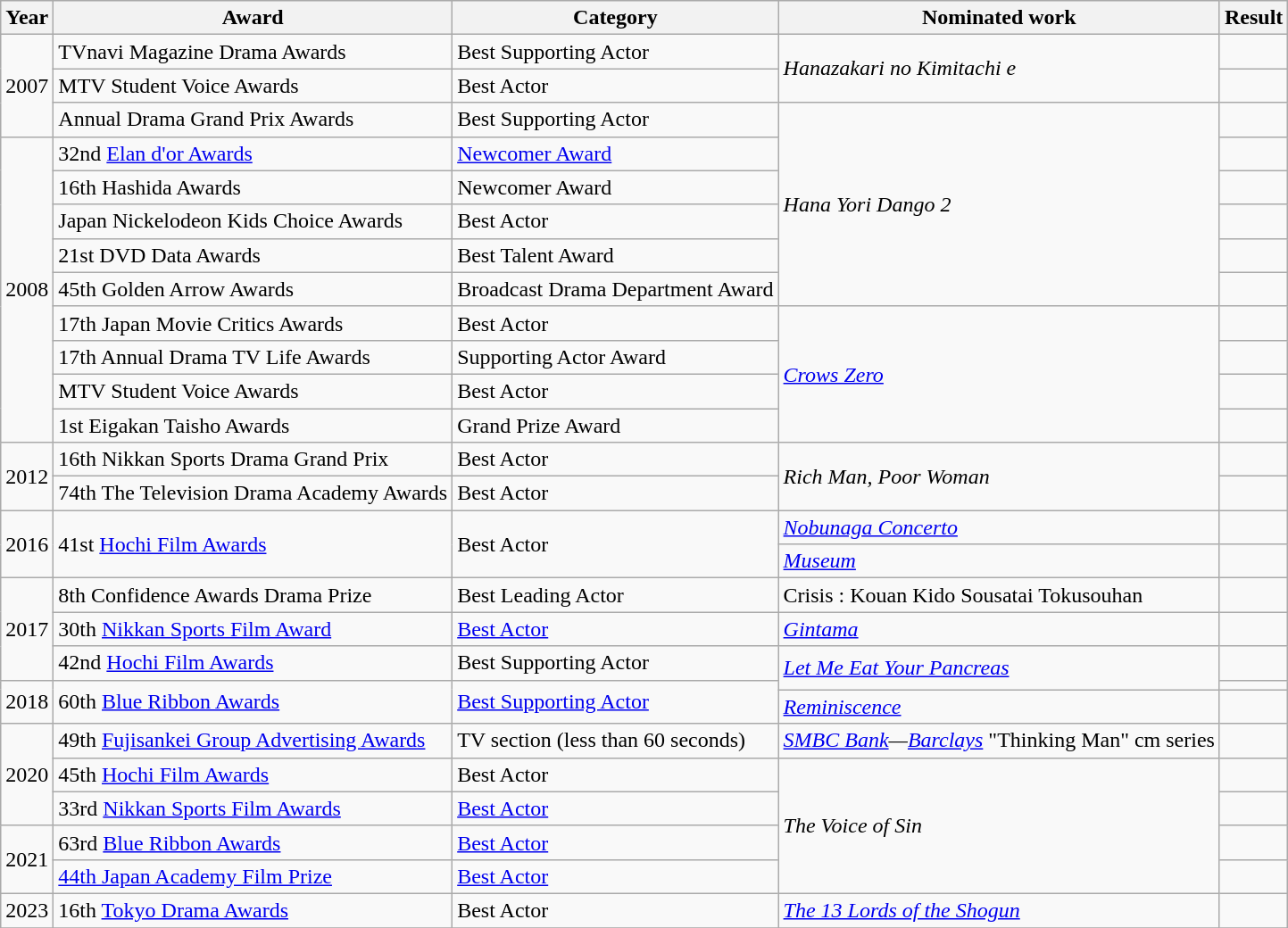<table class="wikitable">
<tr>
<th>Year</th>
<th>Award</th>
<th>Category</th>
<th>Nominated work</th>
<th>Result</th>
</tr>
<tr>
<td rowspan="3">2007</td>
<td>TVnavi Magazine Drama Awards</td>
<td>Best Supporting Actor</td>
<td rowspan="2"><em>Hanazakari no Kimitachi e</em></td>
<td></td>
</tr>
<tr>
<td>MTV Student Voice Awards</td>
<td>Best Actor</td>
<td></td>
</tr>
<tr>
<td>Annual Drama Grand Prix Awards</td>
<td>Best Supporting Actor</td>
<td rowspan="6"><em>Hana Yori Dango 2</em></td>
<td></td>
</tr>
<tr>
<td rowspan="9">2008</td>
<td>32nd <a href='#'>Elan d'or Awards</a></td>
<td><a href='#'>Newcomer Award</a></td>
<td></td>
</tr>
<tr>
<td>16th Hashida Awards</td>
<td>Newcomer Award</td>
<td></td>
</tr>
<tr>
<td>Japan Nickelodeon Kids Choice Awards</td>
<td>Best Actor</td>
<td></td>
</tr>
<tr>
<td>21st DVD Data Awards</td>
<td>Best Talent Award</td>
<td></td>
</tr>
<tr>
<td>45th Golden Arrow Awards</td>
<td>Broadcast Drama Department Award</td>
<td></td>
</tr>
<tr>
<td>17th Japan Movie Critics Awards</td>
<td>Best Actor</td>
<td rowspan="4"><em><a href='#'>Crows Zero</a></em></td>
<td></td>
</tr>
<tr>
<td>17th Annual Drama TV Life Awards</td>
<td>Supporting Actor Award</td>
<td></td>
</tr>
<tr>
<td>MTV Student Voice Awards</td>
<td>Best Actor</td>
<td></td>
</tr>
<tr>
<td>1st Eigakan Taisho Awards</td>
<td>Grand Prize Award</td>
<td></td>
</tr>
<tr>
<td rowspan="2">2012</td>
<td>16th Nikkan Sports Drama Grand Prix</td>
<td>Best Actor</td>
<td rowspan="2"><em>Rich Man, Poor Woman</em></td>
<td></td>
</tr>
<tr>
<td>74th The Television Drama Academy Awards</td>
<td>Best Actor</td>
<td></td>
</tr>
<tr>
<td rowspan="2">2016</td>
<td rowspan="2">41st <a href='#'>Hochi Film Awards</a></td>
<td rowspan="2">Best Actor</td>
<td><em><a href='#'>Nobunaga Concerto</a></em></td>
<td></td>
</tr>
<tr>
<td><em><a href='#'>Museum</a></em></td>
<td></td>
</tr>
<tr>
<td rowspan="3">2017</td>
<td>8th Confidence Awards Drama Prize</td>
<td>Best Leading Actor</td>
<td>Crisis : Kouan Kido Sousatai Tokusouhan</td>
<td></td>
</tr>
<tr>
<td>30th <a href='#'>Nikkan Sports Film Award</a></td>
<td><a href='#'>Best Actor</a></td>
<td><em><a href='#'>Gintama</a></em></td>
<td></td>
</tr>
<tr>
<td>42nd <a href='#'>Hochi Film Awards</a></td>
<td>Best Supporting Actor</td>
<td rowspan="2"><em><a href='#'>Let Me Eat Your Pancreas</a></em></td>
<td></td>
</tr>
<tr>
<td rowspan="2">2018</td>
<td rowspan="2">60th <a href='#'>Blue Ribbon Awards</a></td>
<td rowspan="2"><a href='#'>Best Supporting Actor</a></td>
<td></td>
</tr>
<tr>
<td><em><a href='#'>Reminiscence</a></em></td>
<td></td>
</tr>
<tr>
<td rowspan=3>2020</td>
<td>49th <a href='#'>Fujisankei Group Advertising Awards</a></td>
<td>TV section (less than 60 seconds)</td>
<td><em><a href='#'>SMBC Bank</a>—<a href='#'>Barclays</a></em> "Thinking Man" cm series</td>
<td></td>
</tr>
<tr>
<td>45th <a href='#'>Hochi Film Awards</a></td>
<td>Best Actor</td>
<td rowspan=4><em>The Voice of Sin</em></td>
<td></td>
</tr>
<tr>
<td>33rd <a href='#'>Nikkan Sports Film Awards</a></td>
<td><a href='#'>Best Actor</a></td>
<td></td>
</tr>
<tr>
<td rowspan=2>2021</td>
<td>63rd <a href='#'>Blue Ribbon Awards</a></td>
<td><a href='#'>Best Actor</a></td>
<td></td>
</tr>
<tr>
<td><a href='#'>44th Japan Academy Film Prize</a></td>
<td><a href='#'>Best Actor</a></td>
<td></td>
</tr>
<tr>
<td>2023</td>
<td>16th <a href='#'>Tokyo Drama Awards</a></td>
<td>Best Actor</td>
<td><em><a href='#'>The 13 Lords of the Shogun</a></em></td>
<td></td>
</tr>
<tr>
</tr>
</table>
